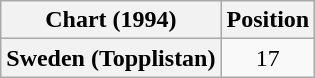<table class="wikitable plainrowheaders" style="text-align:center">
<tr>
<th scope="col">Chart (1994)</th>
<th scope="col">Position</th>
</tr>
<tr>
<th scope="row">Sweden (Topplistan)</th>
<td>17</td>
</tr>
</table>
